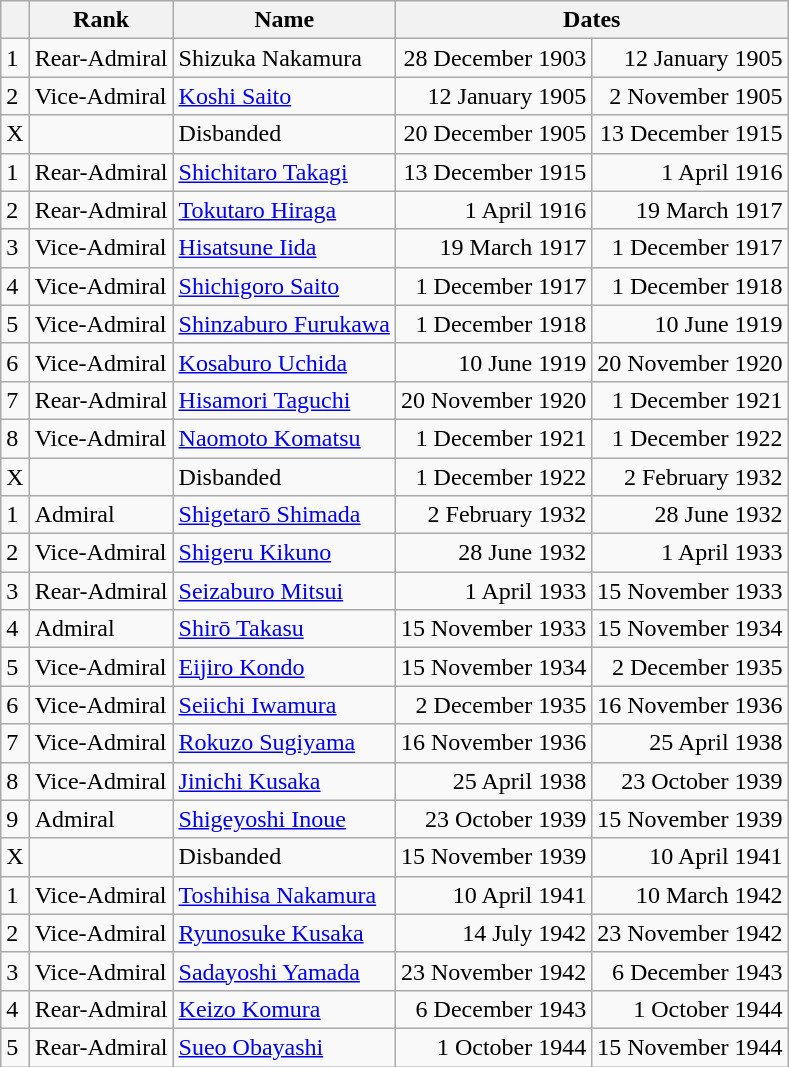<table class=wikitable>
<tr>
<th></th>
<th>Rank</th>
<th>Name</th>
<th colspan="2">Dates</th>
</tr>
<tr>
<td>1</td>
<td>Rear-Admiral</td>
<td>Shizuka Nakamura</td>
<td style="text-align:right;">28 December 1903</td>
<td style="text-align:right;">12 January 1905</td>
</tr>
<tr>
<td>2</td>
<td>Vice-Admiral</td>
<td><a href='#'>Koshi Saito</a></td>
<td style="text-align:right;">12 January 1905</td>
<td style="text-align:right;">2 November 1905</td>
</tr>
<tr>
<td>X</td>
<td></td>
<td>Disbanded</td>
<td style="text-align:right;">20 December 1905</td>
<td style="text-align:right;">13 December 1915</td>
</tr>
<tr>
<td>1</td>
<td>Rear-Admiral</td>
<td><a href='#'>Shichitaro Takagi</a></td>
<td style="text-align:right;">13 December 1915</td>
<td style="text-align:right;">1 April 1916</td>
</tr>
<tr>
<td>2</td>
<td>Rear-Admiral</td>
<td><a href='#'>Tokutaro Hiraga</a></td>
<td style="text-align:right;">1 April 1916</td>
<td style="text-align:right;">19 March 1917</td>
</tr>
<tr>
<td>3</td>
<td>Vice-Admiral</td>
<td><a href='#'>Hisatsune Iida</a></td>
<td style="text-align:right;">19 March 1917</td>
<td style="text-align:right;">1 December 1917</td>
</tr>
<tr>
<td>4</td>
<td>Vice-Admiral</td>
<td><a href='#'>Shichigoro Saito</a></td>
<td style="text-align:right;">1 December 1917</td>
<td style="text-align:right;">1 December 1918</td>
</tr>
<tr>
<td>5</td>
<td>Vice-Admiral</td>
<td><a href='#'>Shinzaburo Furukawa</a></td>
<td style="text-align:right;">1 December 1918</td>
<td style="text-align:right;">10 June 1919</td>
</tr>
<tr>
<td>6</td>
<td>Vice-Admiral</td>
<td><a href='#'>Kosaburo Uchida</a></td>
<td style="text-align:right;">10 June 1919</td>
<td style="text-align:right;">20 November 1920</td>
</tr>
<tr>
<td>7</td>
<td>Rear-Admiral</td>
<td><a href='#'>Hisamori Taguchi</a></td>
<td style="text-align:right;">20 November 1920</td>
<td style="text-align:right;">1 December 1921</td>
</tr>
<tr>
<td>8</td>
<td>Vice-Admiral</td>
<td><a href='#'>Naomoto Komatsu</a></td>
<td style="text-align:right;">1 December 1921</td>
<td style="text-align:right;">1 December 1922</td>
</tr>
<tr>
<td>X</td>
<td></td>
<td>Disbanded</td>
<td style="text-align:right;">1 December 1922</td>
<td style="text-align:right;">2 February 1932</td>
</tr>
<tr>
<td>1</td>
<td>Admiral</td>
<td><a href='#'>Shigetarō Shimada</a></td>
<td style="text-align:right;">2 February 1932</td>
<td style="text-align:right;">28 June 1932</td>
</tr>
<tr>
<td>2</td>
<td>Vice-Admiral</td>
<td><a href='#'>Shigeru Kikuno</a></td>
<td style="text-align:right;">28 June 1932</td>
<td style="text-align:right;">1 April 1933</td>
</tr>
<tr>
<td>3</td>
<td>Rear-Admiral</td>
<td><a href='#'>Seizaburo Mitsui</a></td>
<td style="text-align:right;">1 April 1933</td>
<td style="text-align:right;">15 November 1933</td>
</tr>
<tr>
<td>4</td>
<td>Admiral</td>
<td><a href='#'>Shirō Takasu</a></td>
<td style="text-align:right;">15 November 1933</td>
<td style="text-align:right;">15 November 1934</td>
</tr>
<tr>
<td>5</td>
<td>Vice-Admiral</td>
<td><a href='#'>Eijiro Kondo</a></td>
<td style="text-align:right;">15 November 1934</td>
<td style="text-align:right;">2 December 1935</td>
</tr>
<tr>
<td>6</td>
<td>Vice-Admiral</td>
<td><a href='#'>Seiichi Iwamura</a></td>
<td style="text-align:right;">2 December 1935</td>
<td style="text-align:right;">16 November 1936</td>
</tr>
<tr>
<td>7</td>
<td>Vice-Admiral</td>
<td><a href='#'>Rokuzo Sugiyama</a></td>
<td style="text-align:right;">16 November 1936</td>
<td style="text-align:right;">25 April 1938</td>
</tr>
<tr>
<td>8</td>
<td>Vice-Admiral</td>
<td><a href='#'>Jinichi Kusaka</a></td>
<td style="text-align:right;">25 April 1938</td>
<td style="text-align:right;">23 October 1939</td>
</tr>
<tr>
<td>9</td>
<td>Admiral</td>
<td><a href='#'>Shigeyoshi Inoue</a></td>
<td style="text-align:right;">23 October 1939</td>
<td style="text-align:right;">15 November 1939</td>
</tr>
<tr>
<td>X</td>
<td></td>
<td>Disbanded</td>
<td style="text-align:right;">15 November 1939</td>
<td style="text-align:right;">10 April 1941</td>
</tr>
<tr>
<td>1</td>
<td>Vice-Admiral</td>
<td><a href='#'>Toshihisa Nakamura</a></td>
<td style="text-align:right;">10 April 1941</td>
<td style="text-align:right;">10 March 1942</td>
</tr>
<tr>
<td>2</td>
<td>Vice-Admiral</td>
<td><a href='#'>Ryunosuke Kusaka</a></td>
<td style="text-align:right;">14 July 1942</td>
<td style="text-align:right;">23 November 1942</td>
</tr>
<tr>
<td>3</td>
<td>Vice-Admiral</td>
<td><a href='#'>Sadayoshi Yamada</a></td>
<td style="text-align:right;">23 November 1942</td>
<td style="text-align:right;">6 December 1943</td>
</tr>
<tr>
<td>4</td>
<td>Rear-Admiral</td>
<td><a href='#'>Keizo Komura</a></td>
<td style="text-align:right;">6 December 1943</td>
<td style="text-align:right;">1 October 1944</td>
</tr>
<tr>
<td>5</td>
<td>Rear-Admiral</td>
<td><a href='#'>Sueo Obayashi</a></td>
<td style="text-align:right;">1 October 1944</td>
<td style="text-align:right;">15 November 1944</td>
</tr>
</table>
